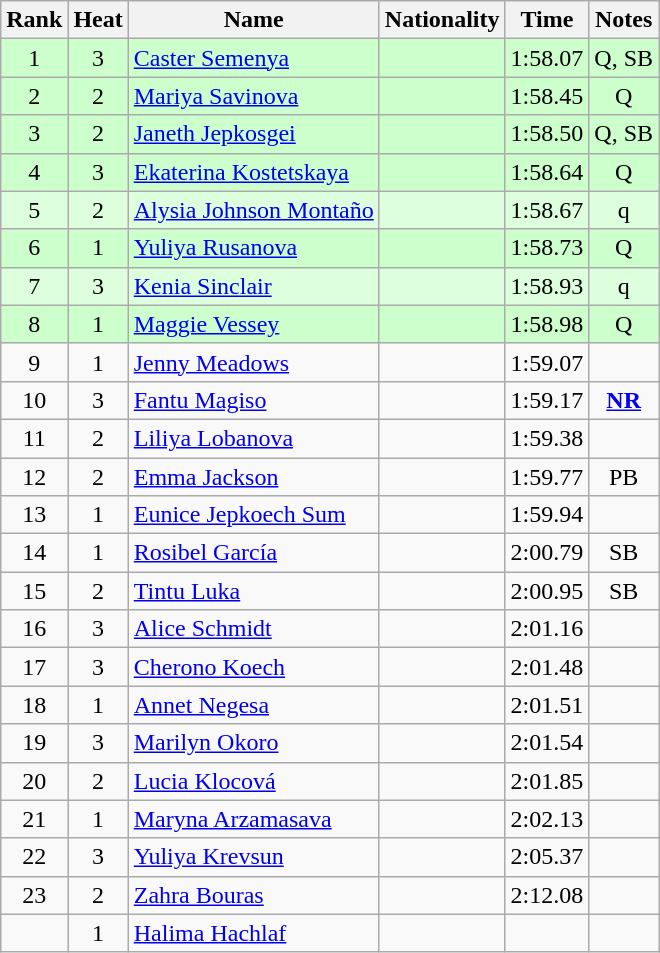<table class="wikitable sortable" style="text-align:center">
<tr>
<th>Rank</th>
<th>Heat</th>
<th>Name</th>
<th>Nationality</th>
<th>Time</th>
<th>Notes</th>
</tr>
<tr bgcolor=ccffcc>
<td>1</td>
<td>3</td>
<td align=left><a href='#'>Caster Semenya</a></td>
<td align=left></td>
<td>1:58.07</td>
<td>Q, SB</td>
</tr>
<tr bgcolor=ccffcc>
<td>2</td>
<td>2</td>
<td align=left><a href='#'>Mariya Savinova</a></td>
<td align=left></td>
<td>1:58.45</td>
<td>Q</td>
</tr>
<tr bgcolor=ccffcc>
<td>3</td>
<td>2</td>
<td align=left><a href='#'>Janeth Jepkosgei</a></td>
<td align=left></td>
<td>1:58.50</td>
<td>Q, SB</td>
</tr>
<tr bgcolor=ccffcc>
<td>4</td>
<td>3</td>
<td align=left><a href='#'>Ekaterina Kostetskaya</a></td>
<td align=left></td>
<td>1:58.64</td>
<td>Q</td>
</tr>
<tr bgcolor=ddffdd>
<td>5</td>
<td>2</td>
<td align=left><a href='#'>Alysia Johnson Montaño</a></td>
<td align=left></td>
<td>1:58.67</td>
<td>q</td>
</tr>
<tr bgcolor=ccffcc>
<td>6</td>
<td>1</td>
<td align=left><a href='#'>Yuliya Rusanova</a></td>
<td align=left></td>
<td>1:58.73</td>
<td>Q</td>
</tr>
<tr bgcolor=ddffdd>
<td>7</td>
<td>3</td>
<td align=left><a href='#'>Kenia Sinclair</a></td>
<td align=left></td>
<td>1:58.93</td>
<td>q</td>
</tr>
<tr bgcolor=ccffcc>
<td>8</td>
<td>1</td>
<td align=left><a href='#'>Maggie Vessey</a></td>
<td align=left></td>
<td>1:58.98</td>
<td>Q</td>
</tr>
<tr>
<td>9</td>
<td>1</td>
<td align=left><a href='#'>Jenny Meadows</a></td>
<td align=left></td>
<td>1:59.07</td>
<td></td>
</tr>
<tr>
<td>10</td>
<td>3</td>
<td align=left><a href='#'>Fantu Magiso</a></td>
<td align=left></td>
<td>1:59.17</td>
<td><strong><a href='#'>NR</a></strong></td>
</tr>
<tr>
<td>11</td>
<td>2</td>
<td align=left><a href='#'>Liliya Lobanova</a></td>
<td align=left></td>
<td>1:59.38</td>
<td></td>
</tr>
<tr>
<td>12</td>
<td>2</td>
<td align=left><a href='#'>Emma Jackson</a></td>
<td align=left></td>
<td>1:59.77</td>
<td>PB</td>
</tr>
<tr>
<td>13</td>
<td>1</td>
<td align=left><a href='#'>Eunice Jepkoech Sum</a></td>
<td align=left></td>
<td>1:59.94</td>
<td></td>
</tr>
<tr>
<td>14</td>
<td>1</td>
<td align=left><a href='#'>Rosibel García</a></td>
<td align=left></td>
<td>2:00.79</td>
<td>SB</td>
</tr>
<tr>
<td>15</td>
<td>2</td>
<td align=left><a href='#'>Tintu Luka</a></td>
<td align=left></td>
<td>2:00.95</td>
<td>SB</td>
</tr>
<tr>
<td>16</td>
<td>3</td>
<td align=left><a href='#'>Alice Schmidt</a></td>
<td align=left></td>
<td>2:01.16</td>
<td></td>
</tr>
<tr>
<td>17</td>
<td>3</td>
<td align=left><a href='#'>Cherono Koech</a></td>
<td align=left></td>
<td>2:01.48</td>
<td></td>
</tr>
<tr>
<td>18</td>
<td>1</td>
<td align=left><a href='#'>Annet Negesa</a></td>
<td align=left></td>
<td>2:01.51</td>
<td></td>
</tr>
<tr>
<td>19</td>
<td>3</td>
<td align=left><a href='#'>Marilyn Okoro</a></td>
<td align=left></td>
<td>2:01.54</td>
<td></td>
</tr>
<tr>
<td>20</td>
<td>2</td>
<td align=left><a href='#'>Lucia Klocová</a></td>
<td align=left></td>
<td>2:01.85</td>
<td></td>
</tr>
<tr>
<td>21</td>
<td>1</td>
<td align=left><a href='#'>Maryna Arzamasava</a></td>
<td align=left></td>
<td>2:02.13</td>
<td></td>
</tr>
<tr>
<td>22</td>
<td>3</td>
<td align=left><a href='#'>Yuliya Krevsun</a></td>
<td align=left></td>
<td>2:05.37</td>
<td></td>
</tr>
<tr>
<td>23</td>
<td>2</td>
<td align=left><a href='#'>Zahra Bouras</a></td>
<td align=left></td>
<td>2:12.08</td>
<td></td>
</tr>
<tr>
<td></td>
<td>1</td>
<td align=left><a href='#'>Halima Hachlaf</a></td>
<td align=left></td>
<td></td>
<td></td>
</tr>
</table>
